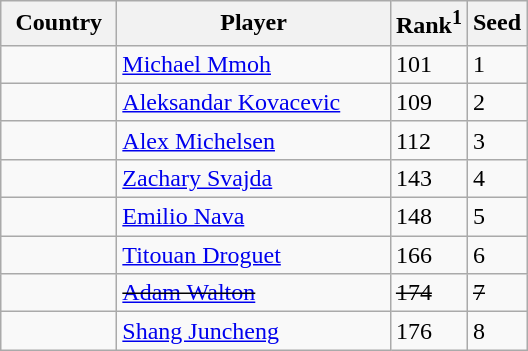<table class="sortable wikitable">
<tr>
<th width="70">Country</th>
<th width="175">Player</th>
<th>Rank<sup>1</sup></th>
<th>Seed</th>
</tr>
<tr>
<td></td>
<td><a href='#'>Michael Mmoh</a></td>
<td>101</td>
<td>1</td>
</tr>
<tr>
<td></td>
<td><a href='#'>Aleksandar Kovacevic</a></td>
<td>109</td>
<td>2</td>
</tr>
<tr>
<td></td>
<td><a href='#'>Alex Michelsen</a></td>
<td>112</td>
<td>3</td>
</tr>
<tr>
<td></td>
<td><a href='#'>Zachary Svajda</a></td>
<td>143</td>
<td>4</td>
</tr>
<tr>
<td></td>
<td><a href='#'>Emilio Nava</a></td>
<td>148</td>
<td>5</td>
</tr>
<tr>
<td></td>
<td><a href='#'>Titouan Droguet</a></td>
<td>166</td>
<td>6</td>
</tr>
<tr>
<td><s></s></td>
<td><s><a href='#'>Adam Walton</a></s></td>
<td><s>174</s></td>
<td><s>7</s></td>
</tr>
<tr>
<td></td>
<td><a href='#'>Shang Juncheng</a></td>
<td>176</td>
<td>8</td>
</tr>
</table>
